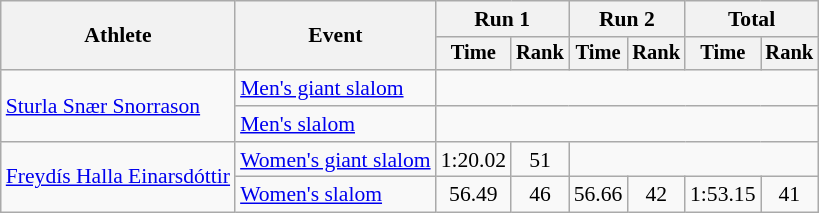<table class="wikitable" style="font-size:90%">
<tr>
<th rowspan=2>Athlete</th>
<th rowspan=2>Event</th>
<th colspan=2>Run 1</th>
<th colspan=2>Run 2</th>
<th colspan=2>Total</th>
</tr>
<tr style="font-size:95%">
<th>Time</th>
<th>Rank</th>
<th>Time</th>
<th>Rank</th>
<th>Time</th>
<th>Rank</th>
</tr>
<tr align=center>
<td rowspan=2 align="left"><a href='#'>Sturla Snær Snorrason</a></td>
<td align="left"><a href='#'>Men's giant slalom</a></td>
<td colspan=6></td>
</tr>
<tr align=center>
<td align="left"><a href='#'>Men's slalom</a></td>
<td colspan=6></td>
</tr>
<tr align=center>
<td rowspan=2 align="left"><a href='#'>Freydís Halla Einarsdóttir</a></td>
<td align="left"><a href='#'>Women's giant slalom</a></td>
<td>1:20.02</td>
<td>51</td>
<td colspan=4></td>
</tr>
<tr align=center>
<td align="left"><a href='#'>Women's slalom</a></td>
<td>56.49</td>
<td>46</td>
<td>56.66</td>
<td>42</td>
<td>1:53.15</td>
<td>41</td>
</tr>
</table>
